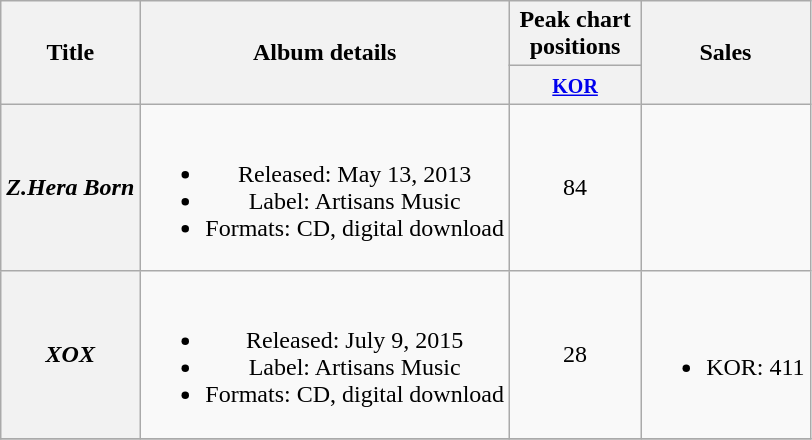<table class="wikitable plainrowheaders" style="text-align:center;">
<tr>
<th rowspan="2" scope="col">Title</th>
<th rowspan="2" scope="col">Album details</th>
<th colspan="1" scope="col" style="width:5em;">Peak chart positions</th>
<th rowspan="2" scope="col">Sales</th>
</tr>
<tr>
<th><small><a href='#'>KOR</a></small><br></th>
</tr>
<tr>
<th scope="row"><em>Z.Hera Born</em></th>
<td><br><ul><li>Released: May 13, 2013</li><li>Label: Artisans Music</li><li>Formats: CD, digital download</li></ul></td>
<td>84</td>
<td></td>
</tr>
<tr>
<th scope="row"><em>XOX</em></th>
<td><br><ul><li>Released: July 9, 2015</li><li>Label: Artisans Music</li><li>Formats: CD, digital download</li></ul></td>
<td>28</td>
<td><br><ul><li>KOR: 411</li></ul></td>
</tr>
<tr>
</tr>
</table>
